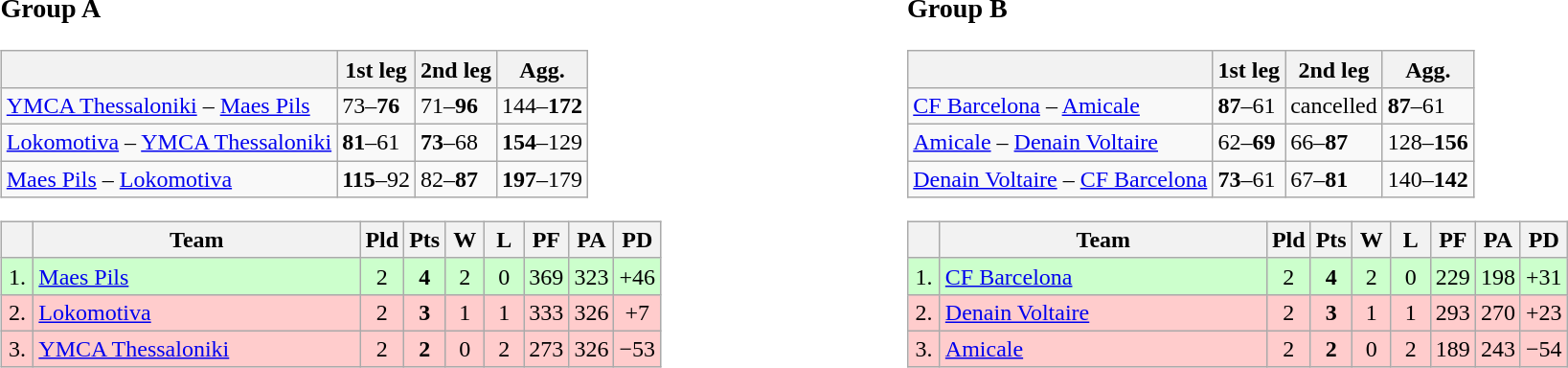<table>
<tr>
<td style="vertical-align:top; width:33%;"><br><h3>Group A</h3><table class="wikitable">
<tr>
<th></th>
<th>1st leg</th>
<th>2nd leg</th>
<th>Agg.</th>
</tr>
<tr>
<td> <a href='#'>YMCA Thessaloniki</a> –  <a href='#'>Maes Pils</a></td>
<td>73–<strong>76</strong></td>
<td>71–<strong>96</strong></td>
<td>144–<strong>172</strong></td>
</tr>
<tr>
<td> <a href='#'>Lokomotiva</a> –  <a href='#'>YMCA Thessaloniki</a></td>
<td><strong>81</strong>–61</td>
<td><strong>73</strong>–68</td>
<td><strong>154</strong>–129</td>
</tr>
<tr>
<td> <a href='#'>Maes Pils</a> –  <a href='#'>Lokomotiva</a></td>
<td><strong>115</strong>–92</td>
<td>82–<strong>87</strong></td>
<td><strong>197</strong>–179</td>
</tr>
</table>
<table class="wikitable" style="text-align:center">
<tr>
<th width=15></th>
<th width=220>Team</th>
<th width=20>Pld</th>
<th width=20>Pts</th>
<th width=20>W</th>
<th width=20>L</th>
<th width=20>PF</th>
<th width=20>PA</th>
<th width=20>PD</th>
</tr>
<tr style="background: #ccffcc;">
<td>1.</td>
<td align=left> <a href='#'>Maes Pils</a></td>
<td>2</td>
<td><strong>4</strong></td>
<td>2</td>
<td>0</td>
<td>369</td>
<td>323</td>
<td>+46</td>
</tr>
<tr style="background: #ffcccc;">
<td>2.</td>
<td align=left> <a href='#'>Lokomotiva</a></td>
<td>2</td>
<td><strong>3</strong></td>
<td>1</td>
<td>1</td>
<td>333</td>
<td>326</td>
<td>+7</td>
</tr>
<tr style="background: #ffcccc;">
<td>3.</td>
<td align=left> <a href='#'>YMCA Thessaloniki</a></td>
<td>2</td>
<td><strong>2</strong></td>
<td>0</td>
<td>2</td>
<td>273</td>
<td>326</td>
<td>−53</td>
</tr>
</table>
</td>
<td style="vertical-align:top; width:33%;"><br><h3>Group B</h3><table class="wikitable">
<tr>
<th></th>
<th>1st leg</th>
<th>2nd leg</th>
<th>Agg.</th>
</tr>
<tr>
<td> <a href='#'>CF Barcelona</a> –  <a href='#'>Amicale</a></td>
<td><strong>87</strong>–61</td>
<td>cancelled</td>
<td><strong>87</strong>–61</td>
</tr>
<tr>
<td> <a href='#'>Amicale</a> –  <a href='#'>Denain Voltaire</a></td>
<td>62–<strong>69</strong></td>
<td>66–<strong>87</strong></td>
<td>128–<strong>156</strong></td>
</tr>
<tr>
<td> <a href='#'>Denain Voltaire</a> –  <a href='#'>CF Barcelona</a></td>
<td><strong>73</strong>–61</td>
<td>67–<strong>81</strong></td>
<td>140–<strong>142</strong></td>
</tr>
</table>
<table class="wikitable" style="text-align:center">
<tr>
<th width=15></th>
<th width=220>Team</th>
<th width=20>Pld</th>
<th width=20>Pts</th>
<th width=20>W</th>
<th width=20>L</th>
<th width=20>PF</th>
<th width=20>PA</th>
<th width=20>PD</th>
</tr>
<tr style="background: #ccffcc;">
<td>1.</td>
<td align=left> <a href='#'>CF Barcelona</a></td>
<td>2</td>
<td><strong>4</strong></td>
<td>2</td>
<td>0</td>
<td>229</td>
<td>198</td>
<td>+31</td>
</tr>
<tr style="background: #ffcccc;">
<td>2.</td>
<td align=left> <a href='#'>Denain Voltaire</a></td>
<td>2</td>
<td><strong>3</strong></td>
<td>1</td>
<td>1</td>
<td>293</td>
<td>270</td>
<td>+23</td>
</tr>
<tr style="background: #ffcccc;">
<td>3.</td>
<td align=left> <a href='#'>Amicale</a></td>
<td>2</td>
<td><strong>2</strong></td>
<td>0</td>
<td>2</td>
<td>189</td>
<td>243</td>
<td>−54</td>
</tr>
</table>
</td>
</tr>
</table>
